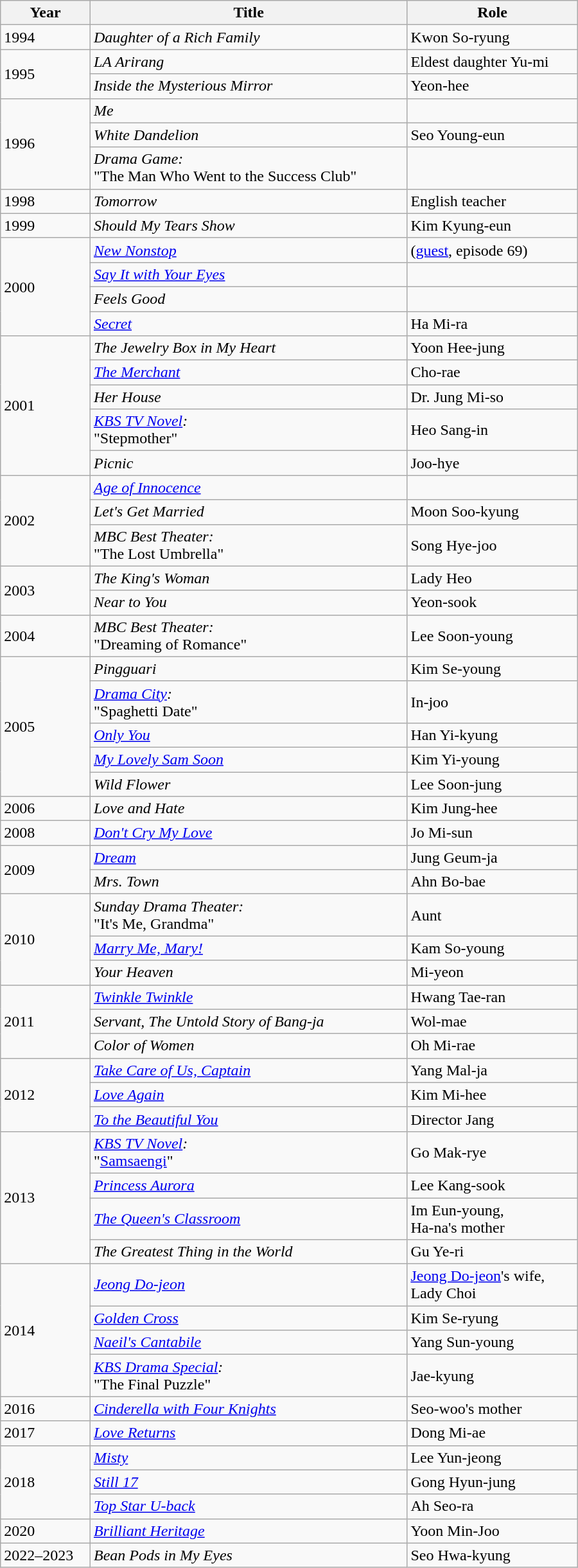<table class="wikitable" style="width:600px">
<tr>
<th>Year</th>
<th>Title</th>
<th>Role</th>
</tr>
<tr>
<td>1994</td>
<td><em>Daughter of a Rich Family</em></td>
<td>Kwon So-ryung</td>
</tr>
<tr>
<td rowspan=2>1995</td>
<td><em>LA Arirang</em></td>
<td>Eldest daughter Yu-mi</td>
</tr>
<tr>
<td><em>Inside the Mysterious Mirror</em></td>
<td>Yeon-hee</td>
</tr>
<tr>
<td rowspan=3>1996</td>
<td><em>Me</em></td>
<td></td>
</tr>
<tr>
<td><em>White Dandelion</em></td>
<td>Seo Young-eun</td>
</tr>
<tr>
<td><em>Drama Game:</em><br>"The Man Who Went to the Success Club"</td>
<td></td>
</tr>
<tr>
<td>1998</td>
<td><em>Tomorrow</em></td>
<td>English teacher</td>
</tr>
<tr>
<td>1999</td>
<td><em>Should My Tears Show</em></td>
<td>Kim Kyung-eun</td>
</tr>
<tr>
<td rowspan=4>2000</td>
<td><em><a href='#'>New Nonstop</a></em></td>
<td>(<a href='#'>guest</a>, episode 69)</td>
</tr>
<tr>
<td><em><a href='#'>Say It with Your Eyes</a></em></td>
<td></td>
</tr>
<tr>
<td><em>Feels Good</em></td>
<td></td>
</tr>
<tr>
<td><em><a href='#'>Secret</a></em></td>
<td>Ha Mi-ra</td>
</tr>
<tr>
<td rowspan=5>2001</td>
<td><em>The Jewelry Box in My Heart</em></td>
<td>Yoon Hee-jung</td>
</tr>
<tr>
<td><em><a href='#'>The Merchant</a></em></td>
<td>Cho-rae</td>
</tr>
<tr>
<td><em>Her House</em></td>
<td>Dr. Jung Mi-so</td>
</tr>
<tr>
<td><em><a href='#'>KBS TV Novel</a>:</em><br>"Stepmother"</td>
<td>Heo Sang-in</td>
</tr>
<tr>
<td><em>Picnic</em></td>
<td>Joo-hye</td>
</tr>
<tr>
<td rowspan=3>2002</td>
<td><em><a href='#'>Age of Innocence</a></em></td>
<td></td>
</tr>
<tr>
<td><em>Let's Get Married</em></td>
<td>Moon Soo-kyung</td>
</tr>
<tr>
<td><em>MBC Best Theater:</em><br>"The Lost Umbrella"</td>
<td>Song Hye-joo</td>
</tr>
<tr>
<td rowspan=2>2003</td>
<td><em>The King's Woman</em></td>
<td>Lady Heo</td>
</tr>
<tr>
<td><em>Near to You</em></td>
<td>Yeon-sook</td>
</tr>
<tr>
<td>2004</td>
<td><em>MBC Best Theater:</em><br>"Dreaming of Romance"</td>
<td>Lee Soon-young</td>
</tr>
<tr>
<td rowspan=5>2005</td>
<td><em>Pingguari</em></td>
<td>Kim Se-young</td>
</tr>
<tr>
<td><em><a href='#'>Drama City</a>:</em><br>"Spaghetti Date"</td>
<td>In-joo</td>
</tr>
<tr>
<td><em><a href='#'>Only You</a></em></td>
<td>Han Yi-kyung</td>
</tr>
<tr>
<td><em><a href='#'>My Lovely Sam Soon</a></em></td>
<td>Kim Yi-young</td>
</tr>
<tr>
<td><em>Wild Flower</em></td>
<td>Lee Soon-jung</td>
</tr>
<tr>
<td>2006</td>
<td><em>Love and Hate</em></td>
<td>Kim Jung-hee</td>
</tr>
<tr>
<td>2008</td>
<td><em><a href='#'>Don't Cry My Love</a></em></td>
<td>Jo Mi-sun</td>
</tr>
<tr>
<td rowspan=2>2009</td>
<td><em><a href='#'>Dream</a></em></td>
<td>Jung Geum-ja</td>
</tr>
<tr>
<td><em>Mrs. Town</em></td>
<td>Ahn Bo-bae</td>
</tr>
<tr>
<td rowspan=3>2010</td>
<td><em>Sunday Drama Theater:</em><br>"It's Me, Grandma"</td>
<td>Aunt</td>
</tr>
<tr>
<td><em><a href='#'>Marry Me, Mary!</a></em></td>
<td>Kam So-young</td>
</tr>
<tr>
<td><em>Your Heaven</em></td>
<td>Mi-yeon</td>
</tr>
<tr>
<td rowspan=3>2011</td>
<td><em><a href='#'>Twinkle Twinkle</a></em></td>
<td>Hwang Tae-ran</td>
</tr>
<tr>
<td><em>Servant, The Untold Story of Bang-ja</em></td>
<td>Wol-mae</td>
</tr>
<tr>
<td><em>Color of Women</em></td>
<td>Oh Mi-rae</td>
</tr>
<tr>
<td rowspan=3>2012</td>
<td><em><a href='#'>Take Care of Us, Captain</a></em></td>
<td>Yang Mal-ja</td>
</tr>
<tr>
<td><em><a href='#'>Love Again</a></em></td>
<td>Kim Mi-hee</td>
</tr>
<tr>
<td><em><a href='#'>To the Beautiful You</a></em></td>
<td>Director Jang</td>
</tr>
<tr>
<td rowspan=4>2013</td>
<td><em><a href='#'>KBS TV Novel</a>:</em><br>"<a href='#'>Samsaengi</a>"</td>
<td>Go Mak-rye</td>
</tr>
<tr>
<td><em><a href='#'>Princess Aurora</a></em></td>
<td>Lee Kang-sook</td>
</tr>
<tr>
<td><em><a href='#'>The Queen's Classroom</a></em></td>
<td>Im Eun-young, <br> Ha-na's mother</td>
</tr>
<tr>
<td><em>The Greatest Thing in the World</em></td>
<td>Gu Ye-ri</td>
</tr>
<tr>
<td rowspan=4>2014</td>
<td><em><a href='#'>Jeong Do-jeon</a></em></td>
<td><a href='#'>Jeong Do-jeon</a>'s wife, <br> Lady Choi</td>
</tr>
<tr>
<td><em><a href='#'>Golden Cross</a></em></td>
<td>Kim Se-ryung</td>
</tr>
<tr>
<td><em><a href='#'>Naeil's Cantabile</a></em></td>
<td>Yang Sun-young</td>
</tr>
<tr>
<td><em><a href='#'>KBS Drama Special</a>:</em><br>"The Final Puzzle"</td>
<td>Jae-kyung</td>
</tr>
<tr>
<td>2016</td>
<td><em><a href='#'>Cinderella with Four Knights</a></em></td>
<td>Seo-woo's mother</td>
</tr>
<tr>
<td>2017</td>
<td><em><a href='#'>Love Returns</a></em></td>
<td>Dong Mi-ae</td>
</tr>
<tr>
<td rowspan=3>2018</td>
<td><em><a href='#'>Misty</a></em></td>
<td>Lee Yun-jeong</td>
</tr>
<tr>
<td><em><a href='#'>Still 17</a></em></td>
<td>Gong Hyun-jung</td>
</tr>
<tr>
<td><em><a href='#'>Top Star U-back</a></em></td>
<td>Ah Seo-ra</td>
</tr>
<tr>
<td>2020</td>
<td><em><a href='#'>Brilliant Heritage</a></em></td>
<td>Yoon Min-Joo</td>
</tr>
<tr>
<td>2022–2023</td>
<td><em>Bean Pods in My Eyes</em></td>
<td>Seo Hwa-kyung</td>
</tr>
</table>
